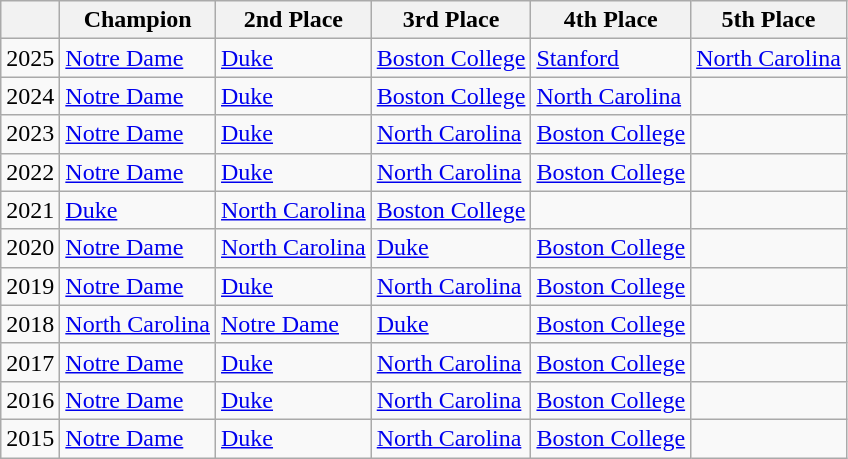<table class="wikitable">
<tr>
<th></th>
<th>Champion</th>
<th>2nd Place</th>
<th>3rd Place</th>
<th>4th Place</th>
<th>5th Place</th>
</tr>
<tr>
<td>2025</td>
<td><a href='#'>Notre Dame</a> </td>
<td><a href='#'>Duke</a></td>
<td><a href='#'>Boston College</a></td>
<td><a href='#'>Stanford</a></td>
<td><a href='#'>North Carolina</a></td>
</tr>
<tr>
<td>2024</td>
<td><a href='#'>Notre Dame</a> </td>
<td><a href='#'>Duke</a></td>
<td><a href='#'>Boston College</a></td>
<td><a href='#'>North Carolina</a></td>
<td></td>
</tr>
<tr>
<td>2023</td>
<td><a href='#'>Notre Dame</a> </td>
<td><a href='#'>Duke</a></td>
<td><a href='#'>North Carolina</a></td>
<td><a href='#'>Boston College</a></td>
<td></td>
</tr>
<tr>
<td>2022</td>
<td><a href='#'>Notre Dame</a> </td>
<td><a href='#'>Duke</a></td>
<td><a href='#'>North Carolina</a></td>
<td><a href='#'>Boston College</a></td>
<td></td>
</tr>
<tr>
<td>2021</td>
<td><a href='#'>Duke</a> </td>
<td><a href='#'>North Carolina</a></td>
<td><a href='#'>Boston College</a></td>
<td></td>
<td></td>
</tr>
<tr>
<td>2020</td>
<td><a href='#'>Notre Dame</a> </td>
<td><a href='#'>North Carolina</a></td>
<td><a href='#'>Duke</a></td>
<td><a href='#'>Boston College</a></td>
<td></td>
</tr>
<tr>
<td>2019</td>
<td><a href='#'>Notre Dame</a> </td>
<td><a href='#'>Duke</a></td>
<td><a href='#'>North Carolina</a></td>
<td><a href='#'>Boston College</a></td>
<td></td>
</tr>
<tr>
<td>2018</td>
<td><a href='#'>North Carolina</a> </td>
<td><a href='#'>Notre Dame</a></td>
<td><a href='#'>Duke</a></td>
<td><a href='#'>Boston College</a></td>
<td></td>
</tr>
<tr>
<td>2017</td>
<td><a href='#'>Notre Dame</a> </td>
<td><a href='#'>Duke</a></td>
<td><a href='#'>North Carolina</a></td>
<td><a href='#'>Boston College</a></td>
<td></td>
</tr>
<tr>
<td>2016</td>
<td><a href='#'>Notre Dame</a> </td>
<td><a href='#'>Duke</a></td>
<td><a href='#'>North Carolina</a></td>
<td><a href='#'>Boston College</a></td>
<td></td>
</tr>
<tr>
<td>2015</td>
<td><a href='#'>Notre Dame</a> </td>
<td><a href='#'>Duke</a></td>
<td><a href='#'>North Carolina</a></td>
<td><a href='#'>Boston College</a></td>
<td></td>
</tr>
</table>
